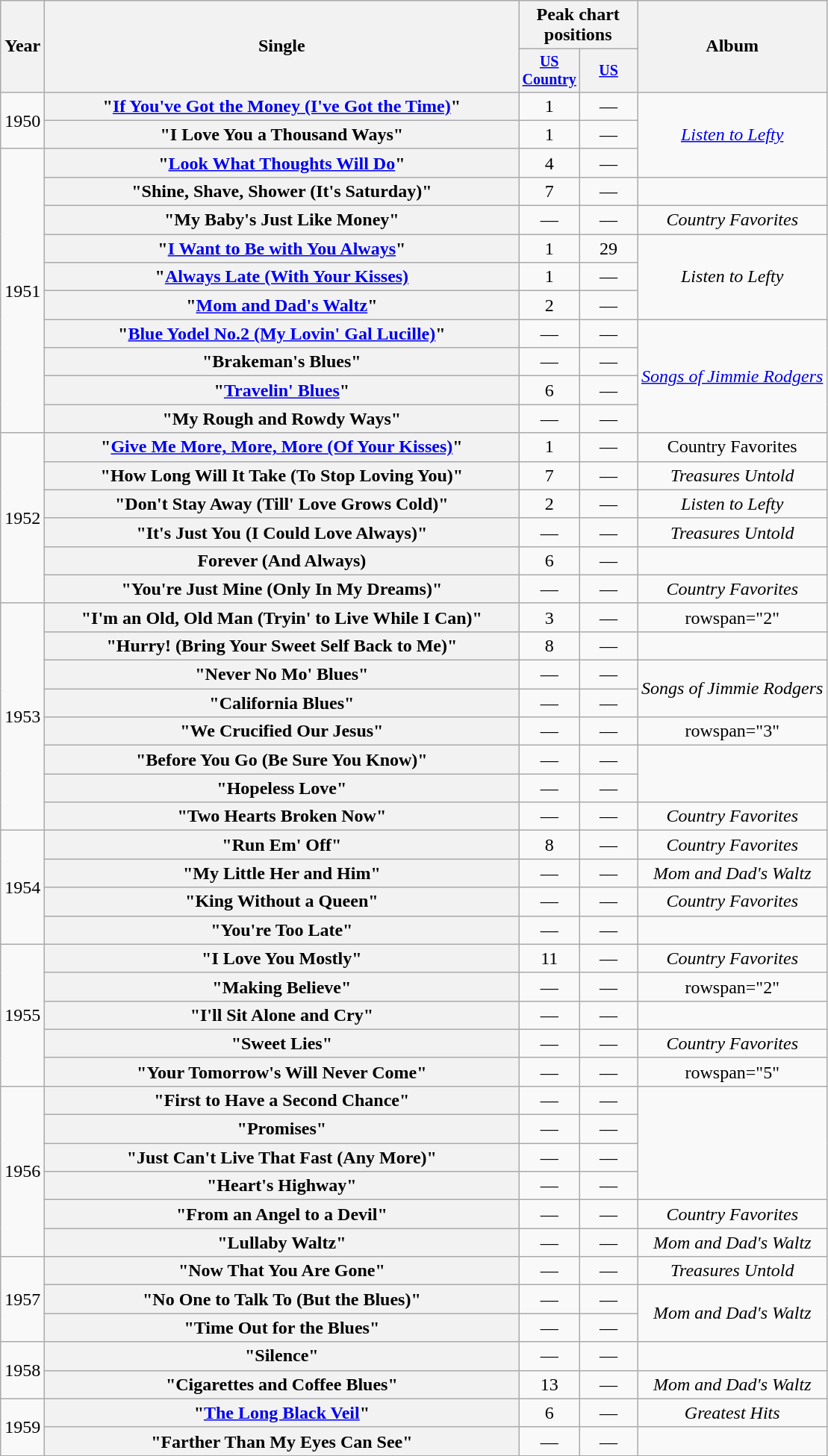<table class="wikitable plainrowheaders" style="text-align:center;">
<tr>
<th rowspan="2">Year</th>
<th rowspan="2" style="width:26em;">Single</th>
<th colspan="2">Peak chart<br>positions</th>
<th rowspan="2">Album</th>
</tr>
<tr style="font-size:smaller;">
<th width="45"><a href='#'>US Country</a></th>
<th width="45"><a href='#'>US</a></th>
</tr>
<tr>
<td rowspan="2">1950</td>
<th scope="row">"<a href='#'>If You've Got the Money (I've Got the Time)</a>"</th>
<td>1</td>
<td>—</td>
<td rowspan="3"><em><a href='#'>Listen to Lefty</a></em></td>
</tr>
<tr>
<th scope="row">"I Love You a Thousand Ways"</th>
<td>1</td>
<td>—</td>
</tr>
<tr>
<td rowspan="10">1951</td>
<th scope="row">"<a href='#'>Look What Thoughts Will Do</a>"</th>
<td>4</td>
<td>—</td>
</tr>
<tr>
<th scope="row">"Shine, Shave, Shower (It's Saturday)"</th>
<td>7</td>
<td>—</td>
<td></td>
</tr>
<tr>
<th scope="row">"My Baby's Just Like Money"</th>
<td>—</td>
<td>—</td>
<td align="row"><em>Country Favorites</em></td>
</tr>
<tr>
<th scope="row">"<a href='#'>I Want to Be with You Always</a>"</th>
<td>1</td>
<td>29</td>
<td rowspan="3"><em>Listen to Lefty</em></td>
</tr>
<tr>
<th scope="row">"<a href='#'>Always Late (With Your Kisses)</a></th>
<td>1</td>
<td>—</td>
</tr>
<tr>
<th scope="row">"<a href='#'>Mom and Dad's Waltz</a>"</th>
<td>2</td>
<td>—</td>
</tr>
<tr>
<th scope="row">"<a href='#'>Blue Yodel No.2 (My Lovin' Gal Lucille)</a>"</th>
<td>—</td>
<td>—</td>
<td rowspan="4"><em><a href='#'>Songs of Jimmie Rodgers</a></em></td>
</tr>
<tr>
<th scope="row">"Brakeman's Blues"</th>
<td>—</td>
<td>—</td>
</tr>
<tr>
<th scope="row">"<a href='#'>Travelin' Blues</a>"</th>
<td>6</td>
<td>—</td>
</tr>
<tr>
<th scope="row">"My Rough and Rowdy Ways"</th>
<td>—</td>
<td>—</td>
</tr>
<tr>
<td rowspan="6">1952</td>
<th scope="row">"<a href='#'>Give Me More, More, More (Of Your Kisses)</a>"</th>
<td>1</td>
<td>—</td>
<td align="row">Country Favorites</td>
</tr>
<tr>
<th scope="row">"How Long Will It Take (To Stop Loving You)"</th>
<td>7</td>
<td>—</td>
<td align="row"><em>Treasures Untold</em></td>
</tr>
<tr>
<th scope="row">"Don't Stay Away (Till' Love Grows Cold)"</th>
<td>2</td>
<td>—</td>
<td align="row"><em>Listen to Lefty</em></td>
</tr>
<tr>
<th scope="row">"It's Just You (I Could Love Always)"</th>
<td>—</td>
<td>—</td>
<td align="row"><em>Treasures Untold</em></td>
</tr>
<tr>
<th scope="row">Forever (And Always)</th>
<td>6</td>
<td>—</td>
<td></td>
</tr>
<tr>
<th scope="row">"You're Just Mine (Only In My Dreams)"</th>
<td>—</td>
<td>—</td>
<td align="row"><em>Country Favorites</em></td>
</tr>
<tr>
<td rowspan="8">1953</td>
<th scope="row">"I'm an Old, Old Man (Tryin' to Live While I Can)"</th>
<td>3</td>
<td>—</td>
<td>rowspan="2" </td>
</tr>
<tr>
<th scope="row">"Hurry! (Bring Your Sweet Self Back to Me)"</th>
<td>8</td>
<td>—</td>
</tr>
<tr>
<th scope="row">"Never No Mo' Blues"</th>
<td>—</td>
<td>—</td>
<td rowspan="2"><em>Songs of Jimmie Rodgers</em></td>
</tr>
<tr>
<th scope="row">"California Blues"</th>
<td>—</td>
<td>—</td>
</tr>
<tr>
<th scope="row">"We Crucified Our Jesus"</th>
<td>—</td>
<td>—</td>
<td>rowspan="3" </td>
</tr>
<tr>
<th scope="row">"Before You Go (Be Sure You Know)"</th>
<td>—</td>
<td>—</td>
</tr>
<tr>
<th scope="row">"Hopeless Love"</th>
<td>—</td>
<td>—</td>
</tr>
<tr>
<th scope="row">"Two Hearts Broken Now"</th>
<td>—</td>
<td>—</td>
<td align="row"><em>Country Favorites</em></td>
</tr>
<tr>
<td rowspan="4">1954</td>
<th scope="row">"Run Em' Off"</th>
<td>8</td>
<td>—</td>
<td align="row"><em>Country Favorites</em></td>
</tr>
<tr>
<th scope="row">"My Little Her and Him"</th>
<td>—</td>
<td>—</td>
<td align="row"><em>Mom and Dad's Waltz</em></td>
</tr>
<tr>
<th scope="row">"King Without a Queen"</th>
<td>—</td>
<td>—</td>
<td align="row"><em>Country Favorites</em></td>
</tr>
<tr>
<th scope="row">"You're Too Late"</th>
<td>—</td>
<td>—</td>
<td></td>
</tr>
<tr>
<td rowspan="5">1955</td>
<th scope="row">"I Love You Mostly"</th>
<td>11</td>
<td>—</td>
<td align="row"><em>Country Favorites</em></td>
</tr>
<tr>
<th scope="row">"Making Believe"</th>
<td>—</td>
<td>—</td>
<td>rowspan="2" </td>
</tr>
<tr>
<th scope="row">"I'll Sit Alone and Cry"</th>
<td>—</td>
<td>—</td>
</tr>
<tr>
<th scope="row">"Sweet Lies"</th>
<td>—</td>
<td>—</td>
<td align="row"><em>Country Favorites</em></td>
</tr>
<tr>
<th scope="row">"Your Tomorrow's Will Never Come"</th>
<td>—</td>
<td>—</td>
<td>rowspan="5" </td>
</tr>
<tr>
<td rowspan="6">1956</td>
<th scope="row">"First to Have a Second Chance"</th>
<td>—</td>
<td>—</td>
</tr>
<tr>
<th scope="row">"Promises"</th>
<td>—</td>
<td>—</td>
</tr>
<tr>
<th scope="row">"Just Can't Live That Fast (Any More)"</th>
<td>—</td>
<td>—</td>
</tr>
<tr>
<th scope="row">"Heart's Highway"</th>
<td>—</td>
<td>—</td>
</tr>
<tr>
<th scope="row">"From an Angel to a Devil"</th>
<td>—</td>
<td>—</td>
<td align="row"><em>Country Favorites</em></td>
</tr>
<tr>
<th scope="row">"Lullaby Waltz"</th>
<td>—</td>
<td>—</td>
<td align="row"><em>Mom and Dad's Waltz</em></td>
</tr>
<tr>
<td rowspan="3">1957</td>
<th scope="row">"Now That You Are Gone"</th>
<td>—</td>
<td>—</td>
<td align="row"><em>Treasures Untold</em></td>
</tr>
<tr>
<th scope="row">"No One to Talk To (But the Blues)"</th>
<td>—</td>
<td>—</td>
<td rowspan="2"><em>Mom and Dad's Waltz</em></td>
</tr>
<tr>
<th scope="row">"Time Out for the Blues"</th>
<td>—</td>
<td>—</td>
</tr>
<tr>
<td rowspan="2">1958</td>
<th scope="row">"Silence"</th>
<td>—</td>
<td>—</td>
<td></td>
</tr>
<tr>
<th scope="row">"Cigarettes and Coffee Blues"</th>
<td>13</td>
<td>—</td>
<td align="row"><em>Mom and Dad's Waltz</em></td>
</tr>
<tr>
<td rowspan="2">1959</td>
<th scope="row">"<a href='#'>The Long Black Veil</a>"</th>
<td>6</td>
<td>—</td>
<td align="row"><em>Greatest Hits</em></td>
</tr>
<tr>
<th scope="row">"Farther Than My Eyes Can See"</th>
<td>—</td>
<td>—</td>
<td></td>
</tr>
</table>
